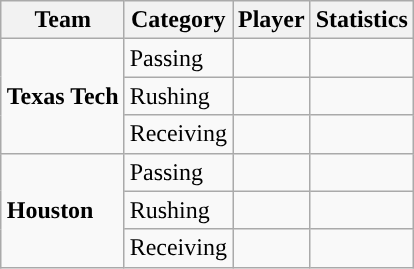<table class="wikitable" style="float: right;">
<tr>
<th>Team</th>
<th>Category</th>
<th>Player</th>
<th>Statistics</th>
</tr>
<tr>
<td rowspan=3><strong>Texas Tech</strong></td>
<td>Passing</td>
<td></td>
<td></td>
</tr>
<tr>
<td>Rushing</td>
<td></td>
<td></td>
</tr>
<tr>
<td>Receiving</td>
<td></td>
<td></td>
</tr>
<tr>
<td rowspan=3><strong>Houston</strong></td>
<td>Passing</td>
<td></td>
<td></td>
</tr>
<tr>
<td>Rushing</td>
<td></td>
<td></td>
</tr>
<tr>
<td>Receiving</td>
<td></td>
<td></td>
</tr>
</table>
